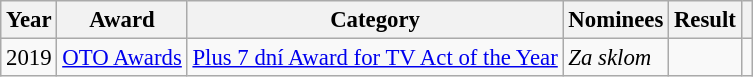<table class="wikitable" style="font-size: 95%;">
<tr>
<th>Year</th>
<th>Award</th>
<th>Category</th>
<th>Nominees</th>
<th>Result</th>
<th></th>
</tr>
<tr>
<td>2019</td>
<td><a href='#'>OTO Awards</a></td>
<td><a href='#'>Plus 7 dní Award for TV Act of the Year</a></td>
<td><em>Za sklom</em></td>
<td></td>
<td></td>
</tr>
</table>
